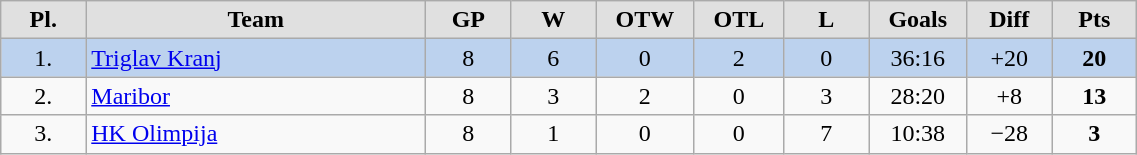<table class="wikitable" style="width:60%; text-align: center">
<tr style="font-weight:bold; background-color:#e0e0e0">
<td width="5%">Pl.</td>
<td width="20%">Team</td>
<td width="5%">GP</td>
<td width="5%">W</td>
<td width="5%">OTW</td>
<td width="5%">OTL</td>
<td width="5%">L</td>
<td width="5%">Goals</td>
<td width="5%">Diff</td>
<td width="5%">Pts</td>
</tr>
<tr style="background-color:#BCD2EE">
<td>1.</td>
<td style="text-align: left"><a href='#'>Triglav Kranj</a></td>
<td>8</td>
<td>6</td>
<td>0</td>
<td>2</td>
<td>0</td>
<td>36:16</td>
<td>+20</td>
<td><strong>20</strong></td>
</tr>
<tr>
<td>2.</td>
<td style="text-align: left"><a href='#'>Maribor</a></td>
<td>8</td>
<td>3</td>
<td>2</td>
<td>0</td>
<td>3</td>
<td>28:20</td>
<td>+8</td>
<td><strong>13</strong></td>
</tr>
<tr>
<td>3.</td>
<td style="text-align: left"><a href='#'>HK Olimpija</a></td>
<td>8</td>
<td>1</td>
<td>0</td>
<td>0</td>
<td>7</td>
<td>10:38</td>
<td>−28</td>
<td><strong>3</strong></td>
</tr>
</table>
